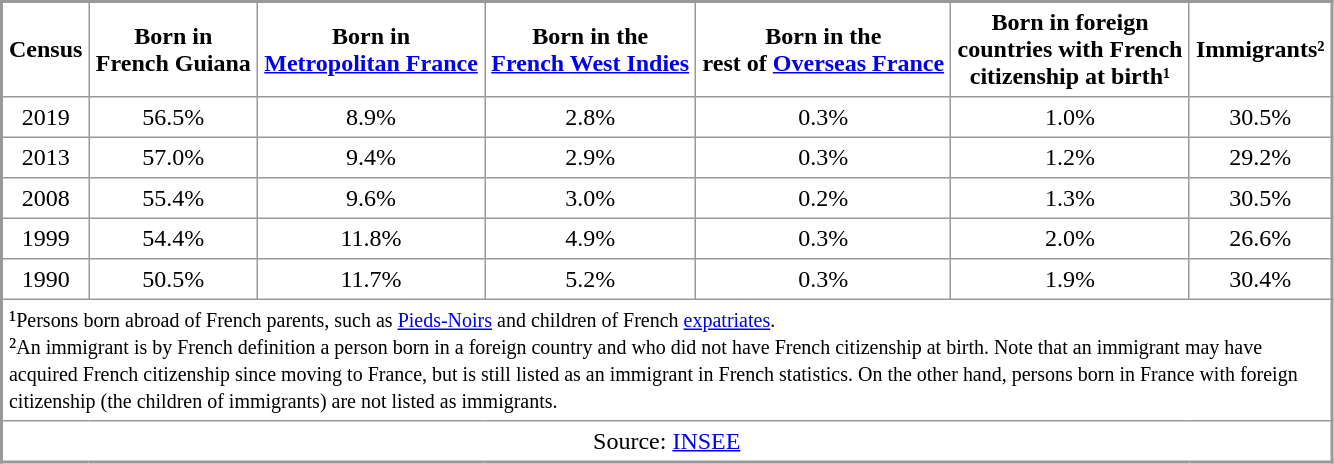<table width="720" style="border: 2px solid #999" rules="all" cellspacing="0" cellpadding="4">
<tr>
<td align=center><strong>Census</strong></td>
<td align=center><strong>Born in<br>French Guiana</strong></td>
<td align=center><strong>Born in<br><a href='#'>Metropolitan France</a></strong></td>
<td align=center><strong>Born in the<br><a href='#'>French West Indies</a></strong></td>
<td align=center><strong>Born in the<br>rest of <a href='#'>Overseas France</a></strong></td>
<td align=center><strong>Born in foreign<br>countries with French<br>citizenship at birth¹</strong></td>
<td align=center><strong>Immigrants²</strong></td>
</tr>
<tr>
<td align=center>2019</td>
<td align=center>56.5%</td>
<td align=center>8.9%</td>
<td align=center>2.8%</td>
<td align=center>0.3%</td>
<td align=center>1.0%</td>
<td align=center>30.5%</td>
</tr>
<tr>
<td align=center>2013</td>
<td align=center>57.0%</td>
<td align=center>9.4%</td>
<td align=center>2.9%</td>
<td align=center>0.3%</td>
<td align=center>1.2%</td>
<td align=center>29.2%</td>
</tr>
<tr>
<td align=center>2008</td>
<td align=center>55.4%</td>
<td align=center>9.6%</td>
<td align=center>3.0%</td>
<td align=center>0.2%</td>
<td align=center>1.3%</td>
<td align=center>30.5%</td>
</tr>
<tr>
<td align=center>1999</td>
<td align=center>54.4%</td>
<td align=center>11.8%</td>
<td align=center>4.9%</td>
<td align=center>0.3%</td>
<td align=center>2.0%</td>
<td align=center>26.6%</td>
</tr>
<tr>
<td align=center>1990</td>
<td align=center>50.5%</td>
<td align=center>11.7%</td>
<td align=center>5.2%</td>
<td align=center>0.3%</td>
<td align=center>1.9%</td>
<td align=center>30.4%</td>
</tr>
<tr>
<td align=left colspan=7>¹<small>Persons born abroad of French parents, such as <a href='#'>Pieds-Noirs</a> and children of French <a href='#'>expatriates</a>.</small><br>²<small>An immigrant is by French definition a person born in a foreign country and who did not have French citizenship at birth. Note that an immigrant may have acquired French citizenship since moving to France, but is still listed as an immigrant in French statistics. On the other hand, persons born in France with foreign citizenship (the children of immigrants) are not listed as immigrants.</small></td>
</tr>
<tr>
<td align=center colspan=7>Source: <a href='#'>INSEE</a></td>
</tr>
</table>
